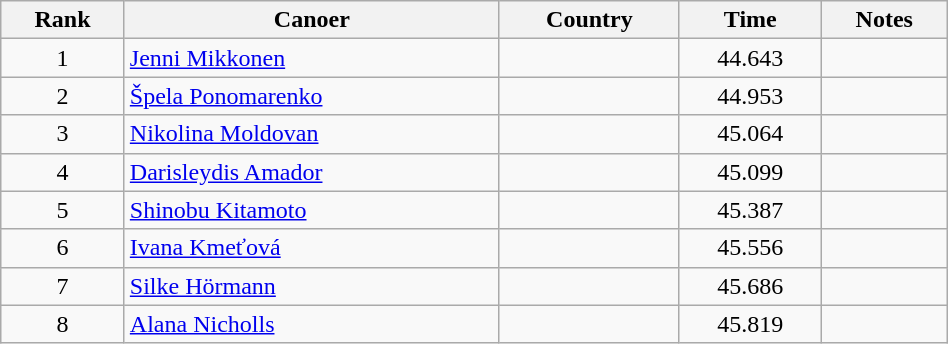<table class="wikitable" width=50% style="text-align:center;">
<tr>
<th>Rank</th>
<th>Canoer</th>
<th>Country</th>
<th>Time</th>
<th>Notes</th>
</tr>
<tr>
<td>1</td>
<td align="left"><a href='#'>Jenni Mikkonen</a></td>
<td align="left"></td>
<td>44.643</td>
<td></td>
</tr>
<tr>
<td>2</td>
<td align="left"><a href='#'>Špela Ponomarenko</a></td>
<td align="left"></td>
<td>44.953</td>
<td></td>
</tr>
<tr>
<td>3</td>
<td align="left"><a href='#'>Nikolina Moldovan</a></td>
<td align="left"></td>
<td>45.064</td>
<td></td>
</tr>
<tr>
<td>4</td>
<td align="left"><a href='#'>Darisleydis Amador</a></td>
<td align="left"></td>
<td>45.099</td>
<td></td>
</tr>
<tr>
<td>5</td>
<td align="left"><a href='#'>Shinobu Kitamoto</a></td>
<td align="left"></td>
<td>45.387</td>
<td></td>
</tr>
<tr>
<td>6</td>
<td align="left"><a href='#'>Ivana Kmeťová</a></td>
<td align="left"></td>
<td>45.556</td>
<td></td>
</tr>
<tr>
<td>7</td>
<td align="left"><a href='#'>Silke Hörmann</a></td>
<td align="left"></td>
<td>45.686</td>
<td></td>
</tr>
<tr>
<td>8</td>
<td align="left"><a href='#'>Alana Nicholls</a></td>
<td align="left"></td>
<td>45.819</td>
<td></td>
</tr>
</table>
